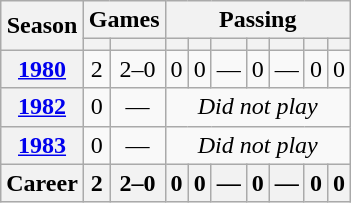<table class="wikitable" style="text-align:center;">
<tr>
<th rowspan="2">Season</th>
<th colspan="2">Games</th>
<th colspan="7">Passing</th>
</tr>
<tr>
<th></th>
<th></th>
<th></th>
<th></th>
<th></th>
<th></th>
<th></th>
<th></th>
<th></th>
</tr>
<tr>
<th><a href='#'>1980</a></th>
<td>2</td>
<td>2–0</td>
<td>0</td>
<td>0</td>
<td>—</td>
<td>0</td>
<td>—</td>
<td>0</td>
<td>0</td>
</tr>
<tr>
<th><a href='#'>1982</a></th>
<td>0</td>
<td>—</td>
<td colspan="7"><em>Did not play</em></td>
</tr>
<tr>
<th><a href='#'>1983</a></th>
<td>0</td>
<td>—</td>
<td colspan="7"><em>Did not play</em></td>
</tr>
<tr>
<th>Career</th>
<th>2</th>
<th>2–0</th>
<th>0</th>
<th>0</th>
<th>—</th>
<th>0</th>
<th>—</th>
<th>0</th>
<th>0</th>
</tr>
</table>
